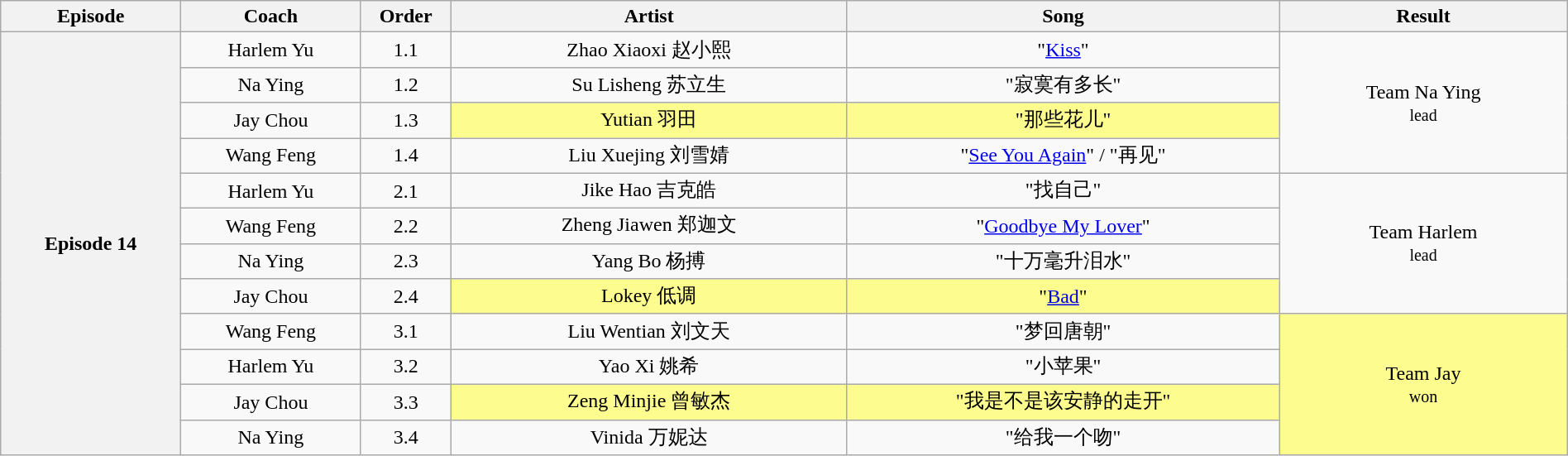<table class="wikitable" style="text-align:center; width:100%;">
<tr>
<th style="width:10%;">Episode</th>
<th style="width:10%;">Coach</th>
<th style="width:05%;">Order</th>
<th style="width:22%;">Artist</th>
<th style="width:24%;">Song</th>
<th style="width:16%;">Result</th>
</tr>
<tr>
<th rowspan="12" scope="row">Episode 14<br><small></small></th>
<td>Harlem Yu</td>
<td>1.1</td>
<td>Zhao Xiaoxi 赵小熙</td>
<td>"<a href='#'>Kiss</a>"</td>
<td rowspan=4>Team Na Ying<br><small>lead</small></td>
</tr>
<tr>
<td>Na Ying</td>
<td>1.2</td>
<td>Su Lisheng 苏立生</td>
<td>"寂寞有多长"</td>
</tr>
<tr>
<td>Jay Chou</td>
<td>1.3</td>
<td style="background:#fdfc8f;">Yutian 羽田</td>
<td style="background:#fdfc8f;">"那些花儿"</td>
</tr>
<tr>
<td>Wang Feng</td>
<td>1.4</td>
<td>Liu Xuejing 刘雪婧</td>
<td>"<a href='#'>See You Again</a>" / "再见"</td>
</tr>
<tr>
<td>Harlem Yu</td>
<td>2.1</td>
<td>Jike Hao 吉克皓</td>
<td>"找自己"</td>
<td rowspan=4>Team Harlem<br><small>lead</small></td>
</tr>
<tr>
<td>Wang Feng</td>
<td>2.2</td>
<td>Zheng Jiawen 郑迦文</td>
<td>"<a href='#'>Goodbye My Lover</a>"</td>
</tr>
<tr>
<td>Na Ying</td>
<td>2.3</td>
<td>Yang Bo 杨搏</td>
<td>"十万毫升泪水"</td>
</tr>
<tr>
<td>Jay Chou</td>
<td>2.4</td>
<td style="background:#fdfc8f;">Lokey 低调</td>
<td style="background:#fdfc8f;">"<a href='#'>Bad</a>"</td>
</tr>
<tr>
<td>Wang Feng</td>
<td>3.1</td>
<td>Liu Wentian 刘文天</td>
<td>"梦回唐朝"</td>
<td style="background:#fdfc8f;" rowspan=4>Team Jay<br><small>won</small></td>
</tr>
<tr>
<td>Harlem Yu</td>
<td>3.2</td>
<td>Yao Xi 姚希</td>
<td>"小苹果"</td>
</tr>
<tr>
<td>Jay Chou</td>
<td>3.3</td>
<td style="background:#fdfc8f;">Zeng Minjie 曾敏杰</td>
<td style="background:#fdfc8f;">"我是不是该安静的走开"</td>
</tr>
<tr>
<td>Na Ying</td>
<td>3.4</td>
<td>Vinida 万妮达</td>
<td>"给我一个吻"</td>
</tr>
</table>
